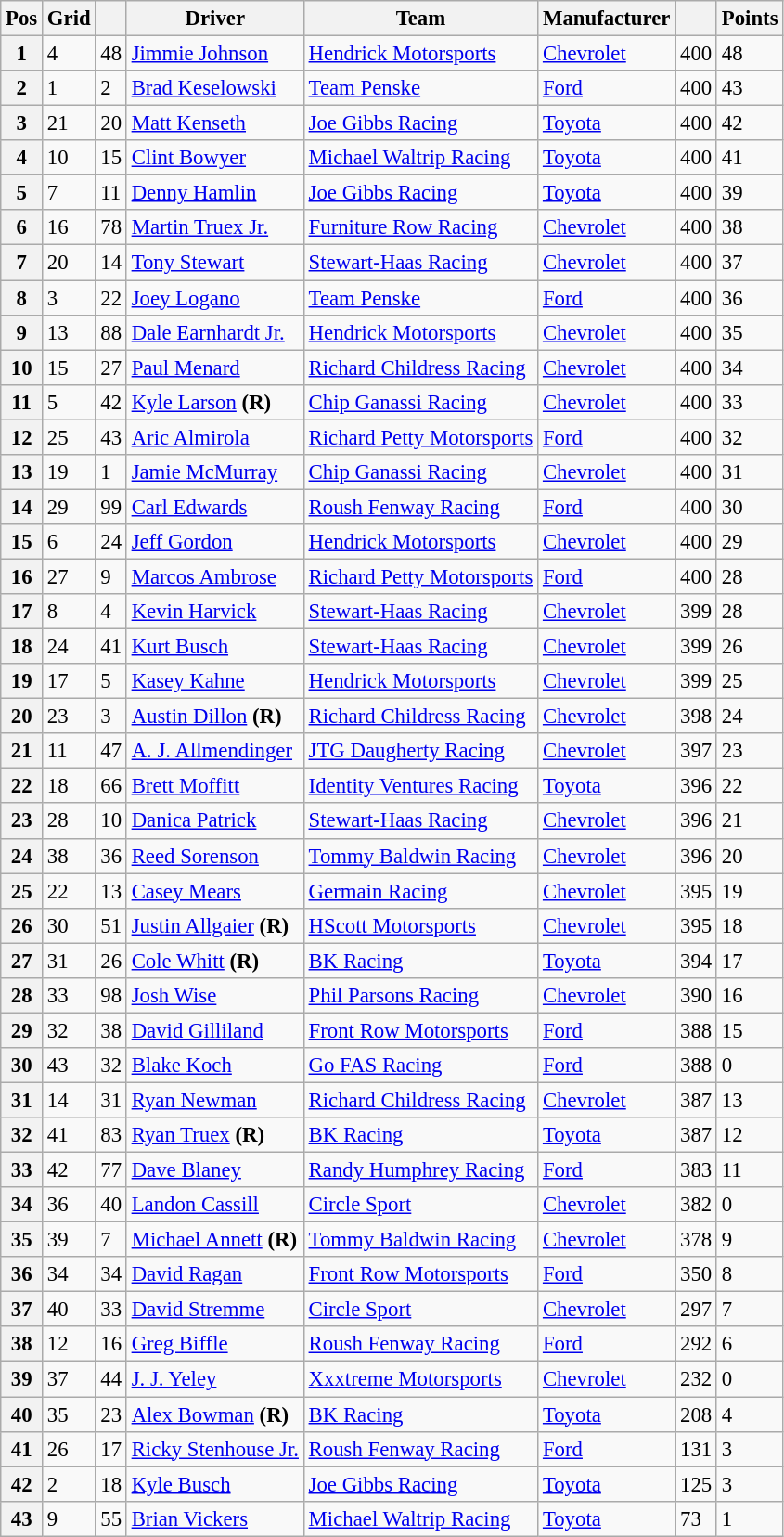<table class="wikitable" style="font-size:95%">
<tr>
<th>Pos</th>
<th>Grid</th>
<th></th>
<th>Driver</th>
<th>Team</th>
<th>Manufacturer</th>
<th></th>
<th>Points</th>
</tr>
<tr>
<th>1</th>
<td>4</td>
<td>48</td>
<td><a href='#'>Jimmie Johnson</a></td>
<td><a href='#'>Hendrick Motorsports</a></td>
<td><a href='#'>Chevrolet</a></td>
<td>400</td>
<td>48</td>
</tr>
<tr>
<th>2</th>
<td>1</td>
<td>2</td>
<td><a href='#'>Brad Keselowski</a></td>
<td><a href='#'>Team Penske</a></td>
<td><a href='#'>Ford</a></td>
<td>400</td>
<td>43</td>
</tr>
<tr>
<th>3</th>
<td>21</td>
<td>20</td>
<td><a href='#'>Matt Kenseth</a></td>
<td><a href='#'>Joe Gibbs Racing</a></td>
<td><a href='#'>Toyota</a></td>
<td>400</td>
<td>42</td>
</tr>
<tr>
<th>4</th>
<td>10</td>
<td>15</td>
<td><a href='#'>Clint Bowyer</a></td>
<td><a href='#'>Michael Waltrip Racing</a></td>
<td><a href='#'>Toyota</a></td>
<td>400</td>
<td>41</td>
</tr>
<tr>
<th>5</th>
<td>7</td>
<td>11</td>
<td><a href='#'>Denny Hamlin</a></td>
<td><a href='#'>Joe Gibbs Racing</a></td>
<td><a href='#'>Toyota</a></td>
<td>400</td>
<td>39</td>
</tr>
<tr>
<th>6</th>
<td>16</td>
<td>78</td>
<td><a href='#'>Martin Truex Jr.</a></td>
<td><a href='#'>Furniture Row Racing</a></td>
<td><a href='#'>Chevrolet</a></td>
<td>400</td>
<td>38</td>
</tr>
<tr>
<th>7</th>
<td>20</td>
<td>14</td>
<td><a href='#'>Tony Stewart</a></td>
<td><a href='#'>Stewart-Haas Racing</a></td>
<td><a href='#'>Chevrolet</a></td>
<td>400</td>
<td>37</td>
</tr>
<tr>
<th>8</th>
<td>3</td>
<td>22</td>
<td><a href='#'>Joey Logano</a></td>
<td><a href='#'>Team Penske</a></td>
<td><a href='#'>Ford</a></td>
<td>400</td>
<td>36</td>
</tr>
<tr>
<th>9</th>
<td>13</td>
<td>88</td>
<td><a href='#'>Dale Earnhardt Jr.</a></td>
<td><a href='#'>Hendrick Motorsports</a></td>
<td><a href='#'>Chevrolet</a></td>
<td>400</td>
<td>35</td>
</tr>
<tr>
<th>10</th>
<td>15</td>
<td>27</td>
<td><a href='#'>Paul Menard</a></td>
<td><a href='#'>Richard Childress Racing</a></td>
<td><a href='#'>Chevrolet</a></td>
<td>400</td>
<td>34</td>
</tr>
<tr>
<th>11</th>
<td>5</td>
<td>42</td>
<td><a href='#'>Kyle Larson</a> <strong>(R)</strong></td>
<td><a href='#'>Chip Ganassi Racing</a></td>
<td><a href='#'>Chevrolet</a></td>
<td>400</td>
<td>33</td>
</tr>
<tr>
<th>12</th>
<td>25</td>
<td>43</td>
<td><a href='#'>Aric Almirola</a></td>
<td><a href='#'>Richard Petty Motorsports</a></td>
<td><a href='#'>Ford</a></td>
<td>400</td>
<td>32</td>
</tr>
<tr>
<th>13</th>
<td>19</td>
<td>1</td>
<td><a href='#'>Jamie McMurray</a></td>
<td><a href='#'>Chip Ganassi Racing</a></td>
<td><a href='#'>Chevrolet</a></td>
<td>400</td>
<td>31</td>
</tr>
<tr>
<th>14</th>
<td>29</td>
<td>99</td>
<td><a href='#'>Carl Edwards</a></td>
<td><a href='#'>Roush Fenway Racing</a></td>
<td><a href='#'>Ford</a></td>
<td>400</td>
<td>30</td>
</tr>
<tr>
<th>15</th>
<td>6</td>
<td>24</td>
<td><a href='#'>Jeff Gordon</a></td>
<td><a href='#'>Hendrick Motorsports</a></td>
<td><a href='#'>Chevrolet</a></td>
<td>400</td>
<td>29</td>
</tr>
<tr>
<th>16</th>
<td>27</td>
<td>9</td>
<td><a href='#'>Marcos Ambrose</a></td>
<td><a href='#'>Richard Petty Motorsports</a></td>
<td><a href='#'>Ford</a></td>
<td>400</td>
<td>28</td>
</tr>
<tr>
<th>17</th>
<td>8</td>
<td>4</td>
<td><a href='#'>Kevin Harvick</a></td>
<td><a href='#'>Stewart-Haas Racing</a></td>
<td><a href='#'>Chevrolet</a></td>
<td>399</td>
<td>28</td>
</tr>
<tr>
<th>18</th>
<td>24</td>
<td>41</td>
<td><a href='#'>Kurt Busch</a></td>
<td><a href='#'>Stewart-Haas Racing</a></td>
<td><a href='#'>Chevrolet</a></td>
<td>399</td>
<td>26</td>
</tr>
<tr>
<th>19</th>
<td>17</td>
<td>5</td>
<td><a href='#'>Kasey Kahne</a></td>
<td><a href='#'>Hendrick Motorsports</a></td>
<td><a href='#'>Chevrolet</a></td>
<td>399</td>
<td>25</td>
</tr>
<tr>
<th>20</th>
<td>23</td>
<td>3</td>
<td><a href='#'>Austin Dillon</a> <strong>(R)</strong></td>
<td><a href='#'>Richard Childress Racing</a></td>
<td><a href='#'>Chevrolet</a></td>
<td>398</td>
<td>24</td>
</tr>
<tr>
<th>21</th>
<td>11</td>
<td>47</td>
<td><a href='#'>A. J. Allmendinger</a></td>
<td><a href='#'>JTG Daugherty Racing</a></td>
<td><a href='#'>Chevrolet</a></td>
<td>397</td>
<td>23</td>
</tr>
<tr>
<th>22</th>
<td>18</td>
<td>66</td>
<td><a href='#'>Brett Moffitt</a></td>
<td><a href='#'>Identity Ventures Racing</a></td>
<td><a href='#'>Toyota</a></td>
<td>396</td>
<td>22</td>
</tr>
<tr>
<th>23</th>
<td>28</td>
<td>10</td>
<td><a href='#'>Danica Patrick</a></td>
<td><a href='#'>Stewart-Haas Racing</a></td>
<td><a href='#'>Chevrolet</a></td>
<td>396</td>
<td>21</td>
</tr>
<tr>
<th>24</th>
<td>38</td>
<td>36</td>
<td><a href='#'>Reed Sorenson</a></td>
<td><a href='#'>Tommy Baldwin Racing</a></td>
<td><a href='#'>Chevrolet</a></td>
<td>396</td>
<td>20</td>
</tr>
<tr>
<th>25</th>
<td>22</td>
<td>13</td>
<td><a href='#'>Casey Mears</a></td>
<td><a href='#'>Germain Racing</a></td>
<td><a href='#'>Chevrolet</a></td>
<td>395</td>
<td>19</td>
</tr>
<tr>
<th>26</th>
<td>30</td>
<td>51</td>
<td><a href='#'>Justin Allgaier</a> <strong>(R)</strong></td>
<td><a href='#'>HScott Motorsports</a></td>
<td><a href='#'>Chevrolet</a></td>
<td>395</td>
<td>18</td>
</tr>
<tr>
<th>27</th>
<td>31</td>
<td>26</td>
<td><a href='#'>Cole Whitt</a> <strong>(R)</strong></td>
<td><a href='#'>BK Racing</a></td>
<td><a href='#'>Toyota</a></td>
<td>394</td>
<td>17</td>
</tr>
<tr>
<th>28</th>
<td>33</td>
<td>98</td>
<td><a href='#'>Josh Wise</a></td>
<td><a href='#'>Phil Parsons Racing</a></td>
<td><a href='#'>Chevrolet</a></td>
<td>390</td>
<td>16</td>
</tr>
<tr>
<th>29</th>
<td>32</td>
<td>38</td>
<td><a href='#'>David Gilliland</a></td>
<td><a href='#'>Front Row Motorsports</a></td>
<td><a href='#'>Ford</a></td>
<td>388</td>
<td>15</td>
</tr>
<tr>
<th>30</th>
<td>43</td>
<td>32</td>
<td><a href='#'>Blake Koch</a></td>
<td><a href='#'>Go FAS Racing</a></td>
<td><a href='#'>Ford</a></td>
<td>388</td>
<td>0</td>
</tr>
<tr>
<th>31</th>
<td>14</td>
<td>31</td>
<td><a href='#'>Ryan Newman</a></td>
<td><a href='#'>Richard Childress Racing</a></td>
<td><a href='#'>Chevrolet</a></td>
<td>387</td>
<td>13</td>
</tr>
<tr>
<th>32</th>
<td>41</td>
<td>83</td>
<td><a href='#'>Ryan Truex</a> <strong>(R)</strong></td>
<td><a href='#'>BK Racing</a></td>
<td><a href='#'>Toyota</a></td>
<td>387</td>
<td>12</td>
</tr>
<tr>
<th>33</th>
<td>42</td>
<td>77</td>
<td><a href='#'>Dave Blaney</a></td>
<td><a href='#'>Randy Humphrey Racing</a></td>
<td><a href='#'>Ford</a></td>
<td>383</td>
<td>11</td>
</tr>
<tr>
<th>34</th>
<td>36</td>
<td>40</td>
<td><a href='#'>Landon Cassill</a></td>
<td><a href='#'>Circle Sport</a></td>
<td><a href='#'>Chevrolet</a></td>
<td>382</td>
<td>0</td>
</tr>
<tr>
<th>35</th>
<td>39</td>
<td>7</td>
<td><a href='#'>Michael Annett</a> <strong>(R)</strong></td>
<td><a href='#'>Tommy Baldwin Racing</a></td>
<td><a href='#'>Chevrolet</a></td>
<td>378</td>
<td>9</td>
</tr>
<tr>
<th>36</th>
<td>34</td>
<td>34</td>
<td><a href='#'>David Ragan</a></td>
<td><a href='#'>Front Row Motorsports</a></td>
<td><a href='#'>Ford</a></td>
<td>350</td>
<td>8</td>
</tr>
<tr>
<th>37</th>
<td>40</td>
<td>33</td>
<td><a href='#'>David Stremme</a></td>
<td><a href='#'>Circle Sport</a></td>
<td><a href='#'>Chevrolet</a></td>
<td>297</td>
<td>7</td>
</tr>
<tr>
<th>38</th>
<td>12</td>
<td>16</td>
<td><a href='#'>Greg Biffle</a></td>
<td><a href='#'>Roush Fenway Racing</a></td>
<td><a href='#'>Ford</a></td>
<td>292</td>
<td>6</td>
</tr>
<tr>
<th>39</th>
<td>37</td>
<td>44</td>
<td><a href='#'>J. J. Yeley</a></td>
<td><a href='#'>Xxxtreme Motorsports</a></td>
<td><a href='#'>Chevrolet</a></td>
<td>232</td>
<td>0</td>
</tr>
<tr>
<th>40</th>
<td>35</td>
<td>23</td>
<td><a href='#'>Alex Bowman</a> <strong>(R)</strong></td>
<td><a href='#'>BK Racing</a></td>
<td><a href='#'>Toyota</a></td>
<td>208</td>
<td>4</td>
</tr>
<tr>
<th>41</th>
<td>26</td>
<td>17</td>
<td><a href='#'>Ricky Stenhouse Jr.</a></td>
<td><a href='#'>Roush Fenway Racing</a></td>
<td><a href='#'>Ford</a></td>
<td>131</td>
<td>3</td>
</tr>
<tr>
<th>42</th>
<td>2</td>
<td>18</td>
<td><a href='#'>Kyle Busch</a></td>
<td><a href='#'>Joe Gibbs Racing</a></td>
<td><a href='#'>Toyota</a></td>
<td>125</td>
<td>3</td>
</tr>
<tr>
<th>43</th>
<td>9</td>
<td>55</td>
<td><a href='#'>Brian Vickers</a></td>
<td><a href='#'>Michael Waltrip Racing</a></td>
<td><a href='#'>Toyota</a></td>
<td>73</td>
<td>1</td>
</tr>
</table>
